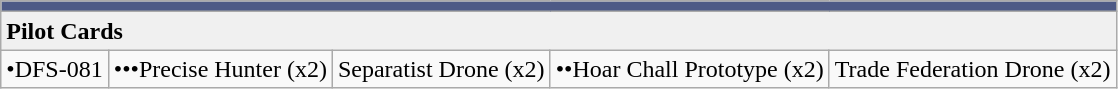<table class="wikitable sortable">
<tr style="background:#4D5A86;">
<td colspan="8"></td>
</tr>
<tr style="background:#f0f0f0;">
<td colspan="7"><strong>Pilot Cards</strong></td>
</tr>
<tr>
<td>•DFS-081</td>
<td>•••Precise Hunter (x2)</td>
<td>Separatist Drone (x2)</td>
<td>••Hoar Chall Prototype (x2)</td>
<td>Trade Federation Drone (x2)</td>
</tr>
</table>
